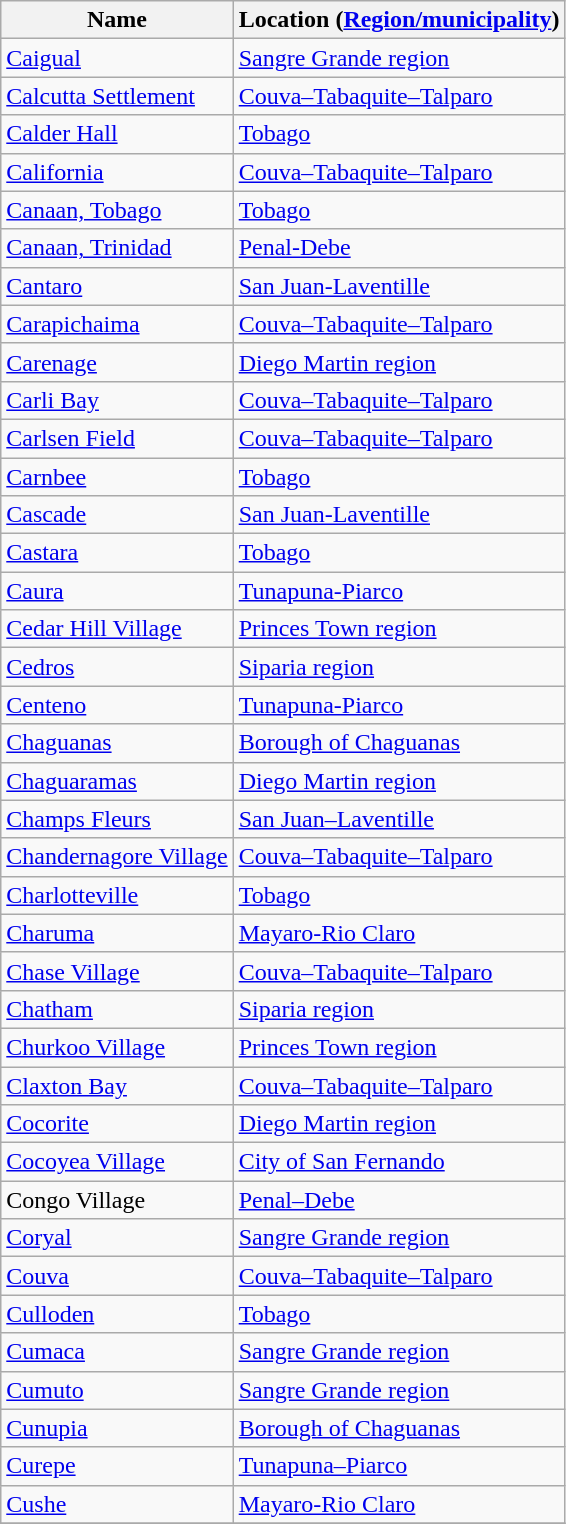<table class="wikitable mw-collapsible">
<tr>
<th>Name</th>
<th>Location (<a href='#'>Region/municipality</a>)</th>
</tr>
<tr>
<td><a href='#'>Caigual</a></td>
<td><a href='#'>Sangre Grande region</a></td>
</tr>
<tr>
<td><a href='#'>Calcutta Settlement</a></td>
<td><a href='#'>Couva–Tabaquite–Talparo</a></td>
</tr>
<tr>
<td><a href='#'>Calder Hall</a></td>
<td><a href='#'>Tobago</a></td>
</tr>
<tr>
<td><a href='#'>California</a></td>
<td><a href='#'>Couva–Tabaquite–Talparo</a></td>
</tr>
<tr>
<td><a href='#'>Canaan, Tobago</a></td>
<td><a href='#'>Tobago</a></td>
</tr>
<tr>
<td><a href='#'>Canaan, Trinidad</a></td>
<td><a href='#'>Penal-Debe</a></td>
</tr>
<tr>
<td><a href='#'>Cantaro</a></td>
<td><a href='#'>San Juan-Laventille</a></td>
</tr>
<tr>
<td><a href='#'>Carapichaima</a></td>
<td><a href='#'>Couva–Tabaquite–Talparo</a></td>
</tr>
<tr>
<td><a href='#'>Carenage</a></td>
<td><a href='#'>Diego Martin region</a></td>
</tr>
<tr>
<td><a href='#'>Carli Bay</a></td>
<td><a href='#'>Couva–Tabaquite–Talparo</a></td>
</tr>
<tr>
<td><a href='#'>Carlsen Field</a></td>
<td><a href='#'>Couva–Tabaquite–Talparo</a></td>
</tr>
<tr>
<td><a href='#'>Carnbee</a></td>
<td><a href='#'>Tobago</a></td>
</tr>
<tr>
<td><a href='#'>Cascade</a></td>
<td><a href='#'>San Juan-Laventille</a></td>
</tr>
<tr>
<td><a href='#'>Castara</a></td>
<td><a href='#'>Tobago</a></td>
</tr>
<tr>
<td><a href='#'>Caura</a></td>
<td><a href='#'>Tunapuna-Piarco</a></td>
</tr>
<tr>
<td><a href='#'>Cedar Hill Village</a></td>
<td><a href='#'>Princes Town region</a></td>
</tr>
<tr>
<td><a href='#'>Cedros</a></td>
<td><a href='#'>Siparia region</a></td>
</tr>
<tr>
<td><a href='#'>Centeno</a></td>
<td><a href='#'>Tunapuna-Piarco</a></td>
</tr>
<tr>
<td><a href='#'>Chaguanas</a></td>
<td><a href='#'>Borough of Chaguanas</a></td>
</tr>
<tr>
<td><a href='#'>Chaguaramas</a></td>
<td><a href='#'>Diego Martin region</a></td>
</tr>
<tr>
<td><a href='#'>Champs Fleurs</a></td>
<td><a href='#'>San Juan–Laventille</a></td>
</tr>
<tr>
<td><a href='#'>Chandernagore Village</a></td>
<td><a href='#'>Couva–Tabaquite–Talparo</a></td>
</tr>
<tr>
<td><a href='#'>Charlotteville</a></td>
<td><a href='#'>Tobago</a></td>
</tr>
<tr>
<td><a href='#'>Charuma</a></td>
<td><a href='#'>Mayaro-Rio Claro</a></td>
</tr>
<tr>
<td><a href='#'>Chase Village</a></td>
<td><a href='#'>Couva–Tabaquite–Talparo</a></td>
</tr>
<tr>
<td><a href='#'>Chatham</a></td>
<td><a href='#'>Siparia region</a></td>
</tr>
<tr>
<td><a href='#'>Churkoo Village</a></td>
<td><a href='#'>Princes Town region</a></td>
</tr>
<tr>
<td><a href='#'>Claxton Bay</a></td>
<td><a href='#'>Couva–Tabaquite–Talparo</a></td>
</tr>
<tr>
<td><a href='#'>Cocorite</a></td>
<td><a href='#'>Diego Martin region</a></td>
</tr>
<tr>
<td><a href='#'>Cocoyea Village</a></td>
<td><a href='#'>City of San Fernando</a></td>
</tr>
<tr>
<td>Congo Village</td>
<td><a href='#'>Penal–Debe</a></td>
</tr>
<tr>
<td><a href='#'>Coryal</a></td>
<td><a href='#'>Sangre Grande region</a></td>
</tr>
<tr>
<td><a href='#'>Couva</a></td>
<td><a href='#'>Couva–Tabaquite–Talparo</a></td>
</tr>
<tr>
<td><a href='#'>Culloden</a></td>
<td><a href='#'>Tobago</a></td>
</tr>
<tr>
<td><a href='#'>Cumaca</a></td>
<td><a href='#'>Sangre Grande region</a></td>
</tr>
<tr>
<td><a href='#'>Cumuto</a></td>
<td><a href='#'>Sangre Grande region</a></td>
</tr>
<tr>
<td><a href='#'>Cunupia</a></td>
<td><a href='#'>Borough of Chaguanas</a></td>
</tr>
<tr>
<td><a href='#'>Curepe</a></td>
<td><a href='#'>Tunapuna–Piarco</a></td>
</tr>
<tr>
<td><a href='#'>Cushe</a></td>
<td><a href='#'>Mayaro-Rio Claro</a></td>
</tr>
<tr>
</tr>
</table>
